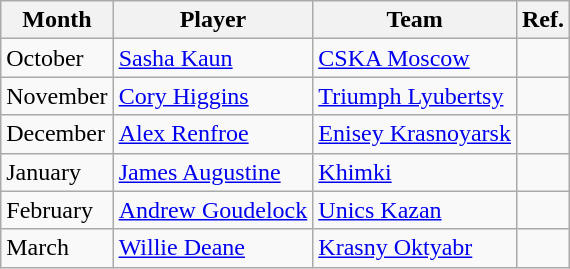<table class="wikitable sortable">
<tr>
<th>Month</th>
<th>Player</th>
<th>Team</th>
<th class=unsortable>Ref.</th>
</tr>
<tr>
<td>October</td>
<td> <a href='#'>Sasha Kaun</a></td>
<td> <a href='#'>CSKA Moscow</a></td>
<td align=center></td>
</tr>
<tr>
<td>November</td>
<td> <a href='#'>Cory Higgins</a></td>
<td> <a href='#'>Triumph Lyubertsy</a></td>
<td align=center></td>
</tr>
<tr>
<td>December</td>
<td> <a href='#'>Alex Renfroe</a></td>
<td> <a href='#'>Enisey Krasnoyarsk</a></td>
<td align=center></td>
</tr>
<tr>
<td>January</td>
<td> <a href='#'>James Augustine</a></td>
<td> <a href='#'>Khimki</a></td>
<td align=center></td>
</tr>
<tr>
<td>February</td>
<td> <a href='#'>Andrew Goudelock</a></td>
<td> <a href='#'>Unics Kazan</a></td>
<td align=center></td>
</tr>
<tr>
<td>March</td>
<td> <a href='#'>Willie Deane</a></td>
<td> <a href='#'>Krasny Oktyabr</a></td>
<td align=center></td>
</tr>
</table>
